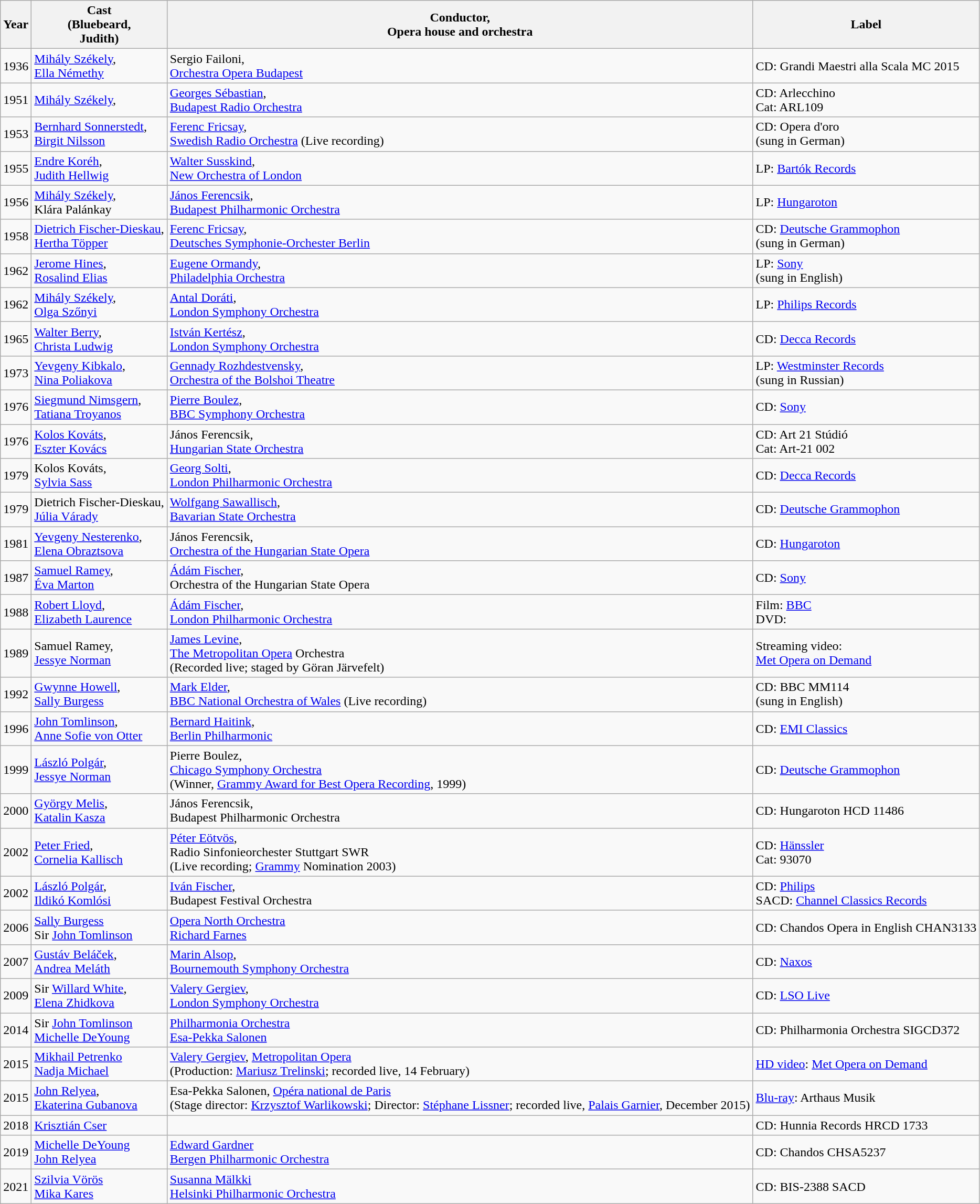<table class="wikitable">
<tr>
<th>Year</th>
<th>Cast<br>(Bluebeard,<br>Judith)</th>
<th>Conductor,<br>Opera house and orchestra</th>
<th>Label</th>
</tr>
<tr>
<td>1936</td>
<td><a href='#'>Mihály Székely</a>,<br><a href='#'>Ella Némethy</a></td>
<td>Sergio Failoni,<br><a href='#'>Orchestra Opera Budapest</a></td>
<td>CD: Grandi Maestri alla Scala MC 2015</td>
</tr>
<tr>
<td>1951</td>
<td><a href='#'>Mihály Székely</a>,<br></td>
<td><a href='#'>Georges Sébastian</a>,<br><a href='#'>Budapest Radio Orchestra</a></td>
<td>CD: Arlecchino<br>Cat: ARL109</td>
</tr>
<tr>
<td>1953</td>
<td><a href='#'>Bernhard Sonnerstedt</a>,<br><a href='#'>Birgit Nilsson</a></td>
<td><a href='#'>Ferenc Fricsay</a>,<br><a href='#'>Swedish Radio Orchestra</a> (Live recording)</td>
<td>CD: Opera d'oro<br>(sung in German)</td>
</tr>
<tr>
<td>1955</td>
<td><a href='#'>Endre Koréh</a>,<br><a href='#'>Judith Hellwig</a></td>
<td><a href='#'>Walter Susskind</a>,<br><a href='#'>New Orchestra of London</a></td>
<td>LP: <a href='#'>Bartók Records</a></td>
</tr>
<tr>
<td>1956</td>
<td><a href='#'>Mihály Székely</a>,<br>Klára Palánkay</td>
<td><a href='#'>János Ferencsik</a>,<br><a href='#'>Budapest Philharmonic Orchestra</a></td>
<td>LP: <a href='#'>Hungaroton</a></td>
</tr>
<tr>
<td>1958</td>
<td><a href='#'>Dietrich Fischer-Dieskau</a>,<br><a href='#'>Hertha Töpper</a></td>
<td><a href='#'>Ferenc Fricsay</a>,<br><a href='#'>Deutsches Symphonie-Orchester Berlin</a></td>
<td>CD: <a href='#'>Deutsche Grammophon</a><br>(sung in German)</td>
</tr>
<tr>
<td>1962</td>
<td><a href='#'>Jerome Hines</a>,<br><a href='#'>Rosalind Elias</a></td>
<td><a href='#'>Eugene Ormandy</a>,<br><a href='#'>Philadelphia Orchestra</a></td>
<td>LP: <a href='#'>Sony</a><br>(sung in English)</td>
</tr>
<tr>
<td>1962</td>
<td><a href='#'>Mihály Székely</a>,<br><a href='#'>Olga Szőnyi</a></td>
<td><a href='#'>Antal Doráti</a>,<br><a href='#'>London Symphony Orchestra</a></td>
<td>LP: <a href='#'>Philips Records</a></td>
</tr>
<tr>
<td>1965</td>
<td><a href='#'>Walter Berry</a>,<br><a href='#'>Christa Ludwig</a></td>
<td><a href='#'>István Kertész</a>,<br><a href='#'>London Symphony Orchestra</a></td>
<td>CD: <a href='#'>Decca Records</a></td>
</tr>
<tr>
<td>1973</td>
<td><a href='#'>Yevgeny Kibkalo</a>,<br><a href='#'>Nina Poliakova</a></td>
<td><a href='#'>Gennady Rozhdestvensky</a>,<br><a href='#'>Orchestra of the Bolshoi Theatre</a></td>
<td>LP: <a href='#'>Westminster Records</a><br>(sung in Russian)</td>
</tr>
<tr>
<td>1976</td>
<td><a href='#'>Siegmund Nimsgern</a>,<br><a href='#'>Tatiana Troyanos</a></td>
<td><a href='#'>Pierre Boulez</a>,<br><a href='#'>BBC Symphony Orchestra</a></td>
<td>CD: <a href='#'>Sony</a></td>
</tr>
<tr>
<td>1976</td>
<td><a href='#'>Kolos Kováts</a>,<br><a href='#'>Eszter Kovács</a></td>
<td>János Ferencsik,<br><a href='#'>Hungarian State Orchestra</a></td>
<td>CD: Art 21 Stúdió<br>Cat: Art-21 002</td>
</tr>
<tr>
<td>1979</td>
<td>Kolos Kováts,<br><a href='#'>Sylvia Sass</a></td>
<td><a href='#'>Georg Solti</a>,<br><a href='#'>London Philharmonic Orchestra</a></td>
<td>CD: <a href='#'>Decca Records</a></td>
</tr>
<tr>
<td>1979</td>
<td>Dietrich Fischer-Dieskau,<br><a href='#'>Júlia Várady</a></td>
<td><a href='#'>Wolfgang Sawallisch</a>,<br><a href='#'>Bavarian State Orchestra</a></td>
<td>CD: <a href='#'>Deutsche Grammophon</a></td>
</tr>
<tr>
<td>1981</td>
<td><a href='#'>Yevgeny Nesterenko</a>,<br><a href='#'>Elena Obraztsova</a></td>
<td>János Ferencsik,<br><a href='#'>Orchestra of the Hungarian State Opera</a></td>
<td>CD: <a href='#'>Hungaroton</a></td>
</tr>
<tr>
<td>1987</td>
<td><a href='#'>Samuel Ramey</a>,<br><a href='#'>Éva Marton</a></td>
<td><a href='#'>Ádám Fischer</a>,<br>Orchestra of the Hungarian State Opera</td>
<td>CD: <a href='#'>Sony</a></td>
</tr>
<tr>
<td>1988</td>
<td><a href='#'>Robert Lloyd</a>,<br><a href='#'>Elizabeth Laurence</a></td>
<td><a href='#'>Ádám Fischer</a>,<br><a href='#'>London Philharmonic Orchestra</a></td>
<td>Film: <a href='#'>BBC</a><br>DVD:</td>
</tr>
<tr>
<td>1989</td>
<td>Samuel Ramey,<br><a href='#'>Jessye Norman</a></td>
<td><a href='#'>James Levine</a>,<br><a href='#'>The Metropolitan Opera</a> Orchestra<br>(Recorded live; staged by Göran Järvefelt)</td>
<td>Streaming video:<br><a href='#'>Met Opera on Demand</a></td>
</tr>
<tr>
<td>1992</td>
<td><a href='#'>Gwynne Howell</a>,<br><a href='#'>Sally Burgess</a></td>
<td><a href='#'>Mark Elder</a>,<br><a href='#'>BBC National Orchestra of Wales</a> (Live recording)</td>
<td>CD: BBC MM114<br>(sung in English)</td>
</tr>
<tr>
<td>1996</td>
<td><a href='#'>John Tomlinson</a>,<br><a href='#'>Anne Sofie von Otter</a></td>
<td><a href='#'>Bernard Haitink</a>,<br><a href='#'>Berlin Philharmonic</a></td>
<td>CD: <a href='#'>EMI Classics</a></td>
</tr>
<tr>
<td>1999</td>
<td><a href='#'>László Polgár</a>,<br><a href='#'>Jessye Norman</a></td>
<td>Pierre Boulez,<br><a href='#'>Chicago Symphony Orchestra</a><br>(Winner, <a href='#'>Grammy Award for Best Opera Recording</a>, 1999)</td>
<td>CD: <a href='#'>Deutsche Grammophon</a></td>
</tr>
<tr>
<td>2000</td>
<td><a href='#'>György Melis</a>,<br><a href='#'>Katalin Kasza</a></td>
<td>János Ferencsik,<br>Budapest Philharmonic Orchestra</td>
<td>CD: Hungaroton HCD 11486</td>
</tr>
<tr>
<td>2002</td>
<td><a href='#'>Peter Fried</a>,<br><a href='#'>Cornelia Kallisch</a></td>
<td><a href='#'>Péter Eötvös</a>,<br>Radio Sinfonieorchester Stuttgart SWR<br>(Live recording; <a href='#'>Grammy</a> Nomination 2003)</td>
<td>CD: <a href='#'>Hänssler</a><br>Cat: 93070</td>
</tr>
<tr>
<td>2002</td>
<td><a href='#'>László Polgár</a>,<br><a href='#'>Ildikó Komlósi</a></td>
<td><a href='#'>Iván Fischer</a>,<br>Budapest Festival Orchestra</td>
<td>CD: <a href='#'>Philips</a><br>SACD: <a href='#'>Channel Classics Records</a></td>
</tr>
<tr>
<td>2006</td>
<td><a href='#'>Sally Burgess</a><br>Sir <a href='#'>John Tomlinson</a></td>
<td><a href='#'>Opera North Orchestra</a><br><a href='#'>Richard Farnes</a></td>
<td>CD: Chandos Opera in English CHAN3133</td>
</tr>
<tr>
<td>2007</td>
<td><a href='#'>Gustáv Beláček</a>,<br><a href='#'>Andrea Meláth</a></td>
<td><a href='#'>Marin Alsop</a>,<br><a href='#'>Bournemouth Symphony Orchestra</a></td>
<td>CD: <a href='#'>Naxos</a></td>
</tr>
<tr>
<td>2009</td>
<td>Sir <a href='#'>Willard White</a>,<br><a href='#'>Elena Zhidkova</a></td>
<td><a href='#'>Valery Gergiev</a>,<br><a href='#'>London Symphony Orchestra</a></td>
<td>CD: <a href='#'>LSO Live</a></td>
</tr>
<tr>
<td>2014</td>
<td>Sir <a href='#'>John Tomlinson</a><br><a href='#'>Michelle DeYoung</a></td>
<td><a href='#'>Philharmonia Orchestra</a><br><a href='#'>Esa-Pekka Salonen</a></td>
<td>CD: Philharmonia Orchestra SIGCD372</td>
</tr>
<tr>
<td>2015</td>
<td><a href='#'>Mikhail Petrenko</a><br><a href='#'>Nadja Michael</a></td>
<td><a href='#'>Valery Gergiev</a>, <a href='#'>Metropolitan Opera</a><br>(Production: <a href='#'>Mariusz Trelinski</a>; recorded live, 14 February)</td>
<td><a href='#'>HD video</a>: <a href='#'>Met Opera on Demand</a></td>
</tr>
<tr>
<td>2015</td>
<td><a href='#'>John Relyea</a>,<br><a href='#'>Ekaterina Gubanova</a></td>
<td>Esa-Pekka Salonen, <a href='#'>Opéra national de Paris</a><br>(Stage director: <a href='#'>Krzysztof Warlikowski</a>; Director: <a href='#'>Stéphane Lissner</a>; recorded live, <a href='#'>Palais Garnier</a>, December 2015)</td>
<td><a href='#'>Blu-ray</a>: Arthaus Musik</td>
</tr>
<tr>
<td>2018</td>
<td><a href='#'>Krisztián Cser</a><br></td>
<td><br></td>
<td>CD: Hunnia Records HRCD 1733</td>
</tr>
<tr>
<td>2019</td>
<td><a href='#'>Michelle DeYoung</a><br><a href='#'>John Relyea</a></td>
<td><a href='#'>Edward Gardner</a><br><a href='#'>Bergen Philharmonic Orchestra</a></td>
<td>CD: Chandos CHSA5237</td>
</tr>
<tr>
<td>2021</td>
<td><a href='#'>Szilvia Vörös</a><br><a href='#'>Mika Kares</a></td>
<td><a href='#'>Susanna Mälkki</a><br><a href='#'>Helsinki Philharmonic Orchestra</a></td>
<td>CD: BIS-2388 SACD</td>
</tr>
</table>
